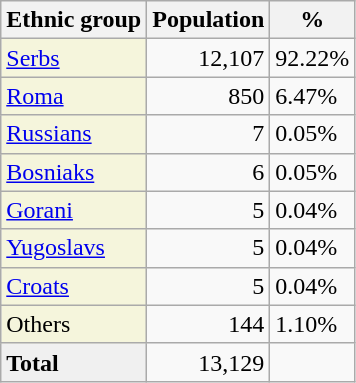<table class="wikitable">
<tr>
<th>Ethnic group</th>
<th>Population</th>
<th>%</th>
</tr>
<tr>
<td style="background:#F5F5DC;"><a href='#'>Serbs</a></td>
<td align="right">12,107</td>
<td>92.22%</td>
</tr>
<tr>
<td style="background:#F5F5DC;"><a href='#'>Roma</a></td>
<td align="right">850</td>
<td>6.47%</td>
</tr>
<tr>
<td style="background:#F5F5DC;"><a href='#'>Russians</a></td>
<td align="right">7</td>
<td>0.05%</td>
</tr>
<tr>
<td style="background:#F5F5DC;"><a href='#'>Bosniaks</a></td>
<td align="right">6</td>
<td>0.05%</td>
</tr>
<tr>
<td style="background:#F5F5DC;"><a href='#'>Gorani</a></td>
<td align="right">5</td>
<td>0.04%</td>
</tr>
<tr>
<td style="background:#F5F5DC;"><a href='#'>Yugoslavs</a></td>
<td align="right">5</td>
<td>0.04%</td>
</tr>
<tr>
<td style="background:#F5F5DC;"><a href='#'>Croats</a></td>
<td align="right">5</td>
<td>0.04%</td>
</tr>
<tr>
<td style="background:#F5F5DC;">Others</td>
<td align="right">144</td>
<td>1.10%</td>
</tr>
<tr>
<td style="background:#F0F0F0;"><strong>Total</strong></td>
<td align="right">13,129</td>
<td></td>
</tr>
</table>
